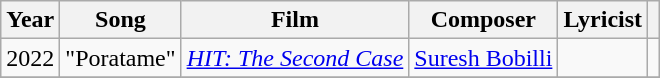<table class="wikitable sortable">
<tr>
<th scope="col">Year</th>
<th scope="col">Song</th>
<th scope="col">Film</th>
<th scope="col">Composer</th>
<th scope="col">Lyricist</th>
<th scope="col" class=unsortable></th>
</tr>
<tr>
<td>2022</td>
<td>"Poratame"</td>
<td><em><a href='#'>HIT: The Second Case</a></em></td>
<td><a href='#'>Suresh Bobilli</a></td>
<td></td>
<td></td>
</tr>
<tr>
</tr>
</table>
